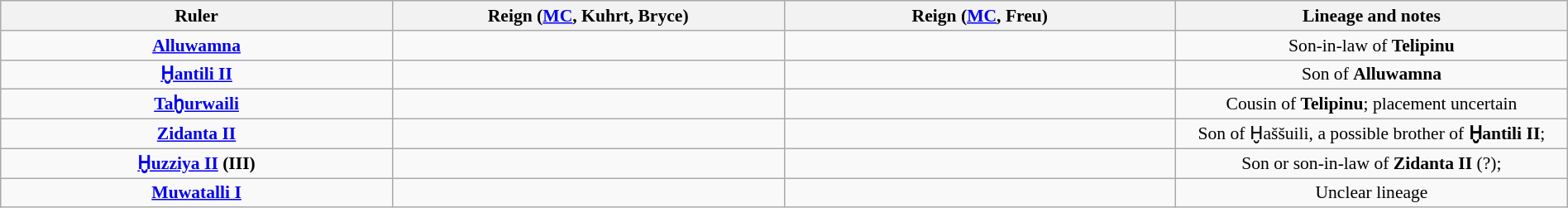<table class="wikitable" rules="all" style="width:100%;text-align:center;font-size:90%;empty-cells:show;">
<tr>
<th width="25%">Ruler</th>
<th width="25%">Reign (<a href='#'>MC</a>, Kuhrt, Bryce)</th>
<th width="25%">Reign (<a href='#'>MC</a>, Freu)</th>
<th width="25%">Lineage and notes</th>
</tr>
<tr>
<td><strong><a href='#'>Alluwamna</a></strong></td>
<td></td>
<td></td>
<td>Son-in-law of <strong>Telipinu</strong></td>
</tr>
<tr>
<td><strong><a href='#'>Ḫantili II</a></strong></td>
<td></td>
<td></td>
<td>Son of <strong>Alluwamna</strong></td>
</tr>
<tr>
<td><strong><a href='#'>Taḫurwaili</a></strong></td>
<td></td>
<td></td>
<td>Cousin of <strong>Telipinu</strong>; placement uncertain</td>
</tr>
<tr>
<td><strong><a href='#'>Zidanta II</a></strong></td>
<td></td>
<td></td>
<td>Son of Ḫaššuili, a possible brother of <strong>Ḫantili II</strong>;</td>
</tr>
<tr>
<td><strong><a href='#'>Ḫuzziya II</a> (III)</strong></td>
<td></td>
<td></td>
<td>Son or son-in-law of <strong>Zidanta II</strong> (?);</td>
</tr>
<tr>
<td><strong><a href='#'>Muwatalli I</a></strong></td>
<td></td>
<td></td>
<td>Unclear lineage</td>
</tr>
</table>
